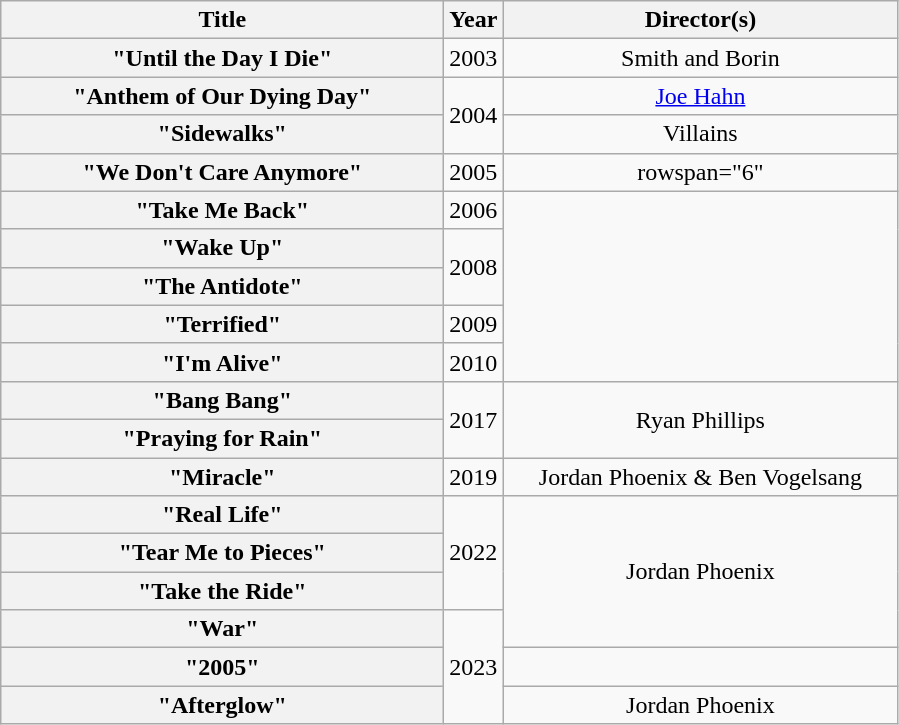<table class="wikitable plainrowheaders" style="text-align:center;">
<tr>
<th scope="col" style="width:18em;">Title</th>
<th scope="col">Year</th>
<th scope="col" style="width:16em;">Director(s)</th>
</tr>
<tr>
<th scope="row">"Until the Day I Die"</th>
<td>2003</td>
<td>Smith and Borin</td>
</tr>
<tr>
<th scope="row">"Anthem of Our Dying Day"</th>
<td rowspan="2">2004</td>
<td><a href='#'>Joe Hahn</a></td>
</tr>
<tr>
<th scope="row">"Sidewalks"</th>
<td>Villains</td>
</tr>
<tr>
<th scope="row">"We Don't Care Anymore"</th>
<td>2005</td>
<td>rowspan="6" </td>
</tr>
<tr>
<th scope="row">"Take Me Back"</th>
<td>2006</td>
</tr>
<tr>
<th scope="row">"Wake Up"</th>
<td rowspan="2">2008</td>
</tr>
<tr>
<th scope="row">"The Antidote"</th>
</tr>
<tr>
<th scope="row">"Terrified"</th>
<td>2009</td>
</tr>
<tr>
<th scope="row">"I'm Alive"</th>
<td>2010</td>
</tr>
<tr>
<th scope="row">"Bang Bang"</th>
<td rowspan="2">2017</td>
<td rowspan="2">Ryan Phillips</td>
</tr>
<tr>
<th scope="row">"Praying for Rain"</th>
</tr>
<tr>
<th scope="row">"Miracle"</th>
<td>2019</td>
<td>Jordan Phoenix & Ben Vogelsang</td>
</tr>
<tr>
<th scope="row">"Real Life"</th>
<td rowspan="3">2022</td>
<td rowspan="4">Jordan Phoenix</td>
</tr>
<tr>
<th scope="row">"Tear Me to Pieces"</th>
</tr>
<tr>
<th scope="row">"Take the Ride"</th>
</tr>
<tr>
<th scope="row">"War"</th>
<td rowspan="3">2023</td>
</tr>
<tr>
<th scope="row">"2005"</th>
<td></td>
</tr>
<tr>
<th scope="row">"Afterglow"</th>
<td>Jordan Phoenix</td>
</tr>
</table>
